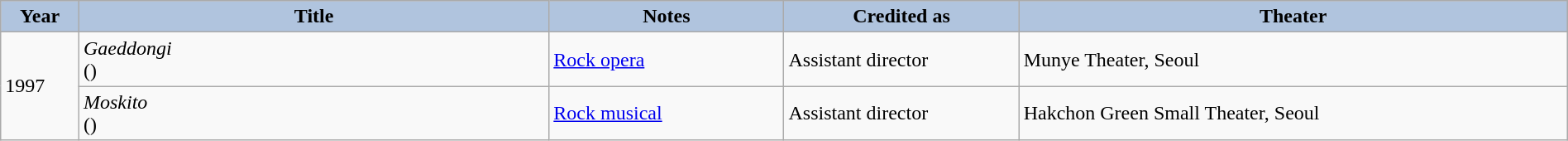<table class="wikitable"  style="width:100%">
<tr style="background:#ccc; text-align:center;">
<th style="background:#b0c4de; width:5%;">Year</th>
<th style="background:#b0c4de; width:30%;">Title</th>
<th style="background:#b0c4de; width:15%;">Notes</th>
<th style="background:#b0c4de; width:15%;">Credited as</th>
<th style="background:#b0c4de; width:35%;">Theater</th>
</tr>
<tr>
<td rowspan="2">1997</td>
<td><em>Gaeddongi</em><br>()</td>
<td><a href='#'>Rock opera</a></td>
<td>Assistant director</td>
<td>Munye Theater, Seoul</td>
</tr>
<tr>
<td><em>Moskito</em><br>()</td>
<td><a href='#'>Rock musical</a></td>
<td>Assistant director</td>
<td>Hakchon Green Small Theater, Seoul</td>
</tr>
</table>
